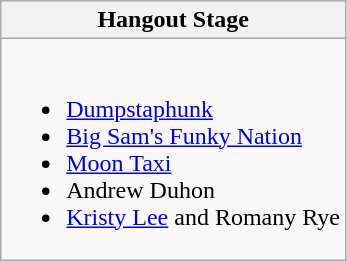<table class="wikitable">
<tr>
<th>Hangout Stage</th>
</tr>
<tr valign="top">
<td><br><ul><li><a href='#'>Dumpstaphunk</a></li><li><a href='#'>Big Sam's Funky Nation</a></li><li><a href='#'>Moon Taxi</a></li><li>Andrew Duhon</li><li><a href='#'>Kristy Lee</a> and Romany Rye</li></ul></td>
</tr>
</table>
